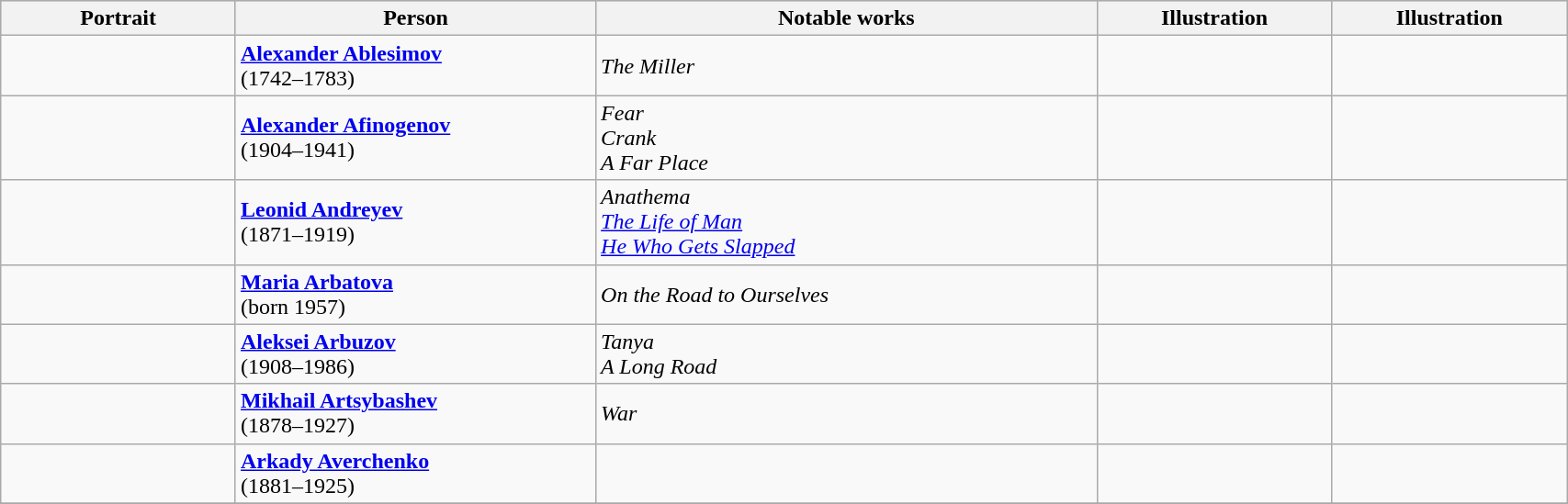<table class="wikitable" style="width:90%;">
<tr bgcolor="#cccccc">
<th width=15%>Portrait</th>
<th width=23%>Person</th>
<th width=32%>Notable works</th>
<th width=15%>Illustration</th>
<th width=15%>Illustration</th>
</tr>
<tr>
<td align=center></td>
<td><strong><a href='#'>Alexander Ablesimov</a></strong><br>(1742–1783)</td>
<td><em>The Miller</em></td>
<td align=center></td>
<td align=center></td>
</tr>
<tr>
<td align=center></td>
<td><strong><a href='#'>Alexander Afinogenov</a></strong><br>(1904–1941)</td>
<td><em>Fear</em><br><em>Crank</em><br><em>A Far Place</em></td>
<td align=center></td>
<td align=center></td>
</tr>
<tr>
<td align=center></td>
<td><strong><a href='#'>Leonid Andreyev</a></strong><br>(1871–1919)</td>
<td><em>Anathema</em><br><em><a href='#'>The Life of Man</a></em><br><em><a href='#'>He Who Gets Slapped</a></em></td>
<td align=center></td>
<td align=center></td>
</tr>
<tr>
<td align=center></td>
<td><strong><a href='#'>Maria Arbatova</a></strong><br>(born 1957)</td>
<td><em>On the Road to Ourselves</em></td>
<td align=center></td>
<td align=center></td>
</tr>
<tr>
<td align=center></td>
<td><strong><a href='#'>Aleksei Arbuzov</a></strong><br>(1908–1986)</td>
<td><em>Tanya</em><br><em>A Long Road</em></td>
<td align=center></td>
<td align=center></td>
</tr>
<tr>
<td align=center></td>
<td><strong><a href='#'>Mikhail Artsybashev</a></strong><br>(1878–1927)</td>
<td><em>War</em></td>
<td align=center></td>
<td align=center></td>
</tr>
<tr>
<td align=center></td>
<td><strong><a href='#'>Arkady Averchenko</a></strong><br>(1881–1925)</td>
<td></td>
<td align=center></td>
<td align=center></td>
</tr>
<tr>
</tr>
</table>
